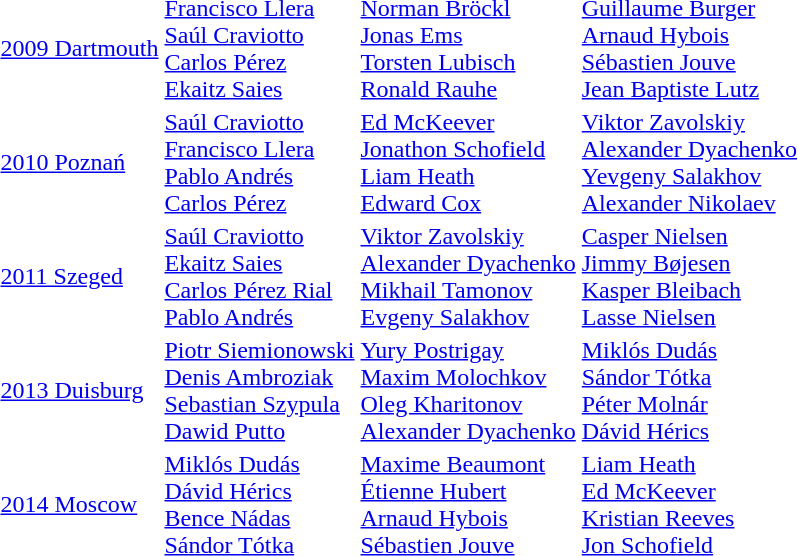<table>
<tr>
<td><a href='#'>2009 Dartmouth</a></td>
<td><a href='#'>Francisco Llera</a><br><a href='#'>Saúl Craviotto</a><br><a href='#'>Carlos Pérez</a><br><a href='#'>Ekaitz Saies</a><br></td>
<td><a href='#'>Norman Bröckl</a><br><a href='#'>Jonas Ems</a><br><a href='#'>Torsten Lubisch</a><br><a href='#'>Ronald Rauhe</a><br></td>
<td><a href='#'>Guillaume Burger</a><br><a href='#'>Arnaud Hybois</a><br><a href='#'>Sébastien Jouve</a><br><a href='#'>Jean Baptiste Lutz</a><br></td>
</tr>
<tr>
<td><a href='#'>2010 Poznań</a></td>
<td><a href='#'>Saúl Craviotto</a><br><a href='#'>Francisco Llera</a><br><a href='#'>Pablo Andrés</a><br><a href='#'>Carlos Pérez</a><br></td>
<td><a href='#'>Ed McKeever</a><br><a href='#'>Jonathon Schofield</a><br><a href='#'>Liam Heath</a><br><a href='#'>Edward Cox</a><br></td>
<td><a href='#'>Viktor Zavolskiy</a><br><a href='#'>Alexander Dyachenko</a><br><a href='#'>Yevgeny Salakhov</a><br><a href='#'>Alexander Nikolaev</a><br></td>
</tr>
<tr>
<td><a href='#'>2011 Szeged</a></td>
<td><a href='#'>Saúl Craviotto</a><br><a href='#'>Ekaitz Saies</a><br><a href='#'>Carlos Pérez Rial</a><br><a href='#'>Pablo Andrés</a><br></td>
<td><a href='#'>Viktor Zavolskiy</a><br><a href='#'>Alexander Dyachenko</a><br><a href='#'>Mikhail Tamonov</a><br><a href='#'>Evgeny Salakhov</a><br></td>
<td><a href='#'>Casper Nielsen</a><br><a href='#'>Jimmy Bøjesen</a><br><a href='#'>Kasper Bleibach</a><br><a href='#'>Lasse Nielsen</a><br></td>
</tr>
<tr>
<td><a href='#'>2013 Duisburg</a></td>
<td><a href='#'>Piotr Siemionowski</a><br><a href='#'>Denis Ambroziak</a><br><a href='#'>Sebastian Szypula</a><br><a href='#'>Dawid Putto</a><br></td>
<td><a href='#'>Yury Postrigay</a><br><a href='#'>Maxim Molochkov</a><br><a href='#'>Oleg Kharitonov</a><br><a href='#'>Alexander Dyachenko</a><br></td>
<td><a href='#'>Miklós Dudás</a><br><a href='#'>Sándor Tótka</a><br><a href='#'>Péter Molnár</a><br><a href='#'>Dávid Hérics</a><br></td>
</tr>
<tr>
<td><a href='#'>2014 Moscow</a></td>
<td><a href='#'>Miklós Dudás</a><br><a href='#'>Dávid Hérics</a><br><a href='#'>Bence Nádas</a><br><a href='#'>Sándor Tótka</a><br></td>
<td><a href='#'>Maxime Beaumont</a><br><a href='#'>Étienne Hubert</a><br><a href='#'>Arnaud Hybois</a><br><a href='#'>Sébastien Jouve</a><br></td>
<td><a href='#'>Liam Heath</a><br><a href='#'>Ed McKeever</a><br><a href='#'>Kristian Reeves</a><br><a href='#'>Jon Schofield</a><br></td>
</tr>
</table>
